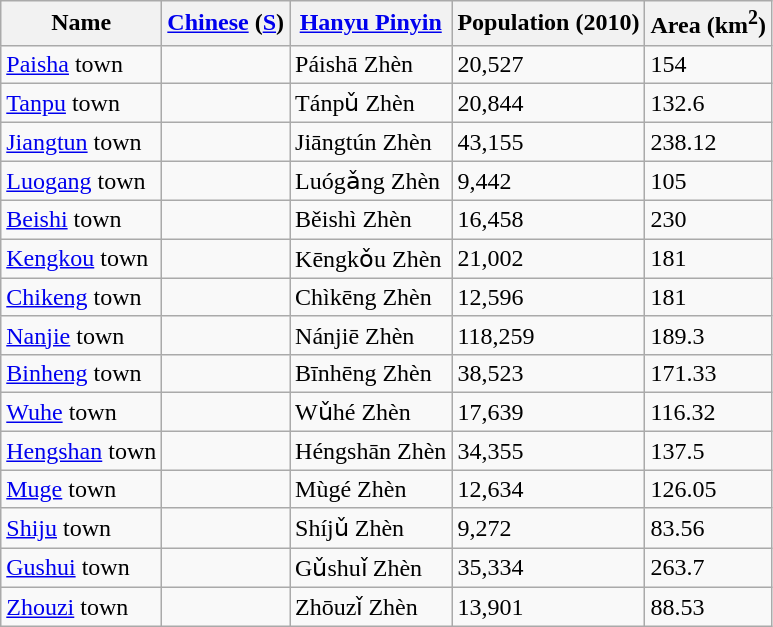<table class="wikitable">
<tr>
<th>Name</th>
<th><a href='#'>Chinese</a> (<a href='#'>S</a>)</th>
<th><a href='#'>Hanyu Pinyin</a></th>
<th>Population (2010)</th>
<th>Area (km<sup>2</sup>)</th>
</tr>
<tr>
<td><a href='#'>Paisha</a> town</td>
<td></td>
<td>Páishā Zhèn</td>
<td>20,527</td>
<td>154</td>
</tr>
<tr>
<td><a href='#'>Tanpu</a> town</td>
<td></td>
<td>Tánpǔ Zhèn</td>
<td>20,844</td>
<td>132.6</td>
</tr>
<tr>
<td><a href='#'>Jiangtun</a> town</td>
<td></td>
<td>Jiāngtún Zhèn</td>
<td>43,155</td>
<td>238.12</td>
</tr>
<tr>
<td><a href='#'>Luogang</a> town</td>
<td></td>
<td>Luógǎng Zhèn</td>
<td>9,442</td>
<td>105</td>
</tr>
<tr>
<td><a href='#'>Beishi</a> town</td>
<td></td>
<td>Běishì Zhèn</td>
<td>16,458</td>
<td>230</td>
</tr>
<tr>
<td><a href='#'>Kengkou</a> town</td>
<td></td>
<td>Kēngkǒu Zhèn</td>
<td>21,002</td>
<td>181</td>
</tr>
<tr>
<td><a href='#'>Chikeng</a> town</td>
<td></td>
<td>Chìkēng Zhèn</td>
<td>12,596</td>
<td>181</td>
</tr>
<tr>
<td><a href='#'>Nanjie</a> town</td>
<td></td>
<td>Nánjiē Zhèn</td>
<td>118,259</td>
<td>189.3</td>
</tr>
<tr>
<td><a href='#'>Binheng</a> town</td>
<td></td>
<td>Bīnhēng Zhèn</td>
<td>38,523</td>
<td>171.33</td>
</tr>
<tr>
<td><a href='#'>Wuhe</a> town</td>
<td></td>
<td>Wǔhé Zhèn</td>
<td>17,639</td>
<td>116.32</td>
</tr>
<tr>
<td><a href='#'>Hengshan</a> town</td>
<td></td>
<td>Héngshān Zhèn</td>
<td>34,355</td>
<td>137.5</td>
</tr>
<tr>
<td><a href='#'>Muge</a> town</td>
<td></td>
<td>Mùgé Zhèn</td>
<td>12,634</td>
<td>126.05</td>
</tr>
<tr>
<td><a href='#'>Shiju</a> town</td>
<td></td>
<td>Shíjǔ Zhèn</td>
<td>9,272</td>
<td>83.56</td>
</tr>
<tr>
<td><a href='#'>Gushui</a> town</td>
<td></td>
<td>Gǔshuǐ Zhèn</td>
<td>35,334</td>
<td>263.7</td>
</tr>
<tr>
<td><a href='#'>Zhouzi</a> town</td>
<td></td>
<td>Zhōuzǐ Zhèn</td>
<td>13,901</td>
<td>88.53</td>
</tr>
</table>
